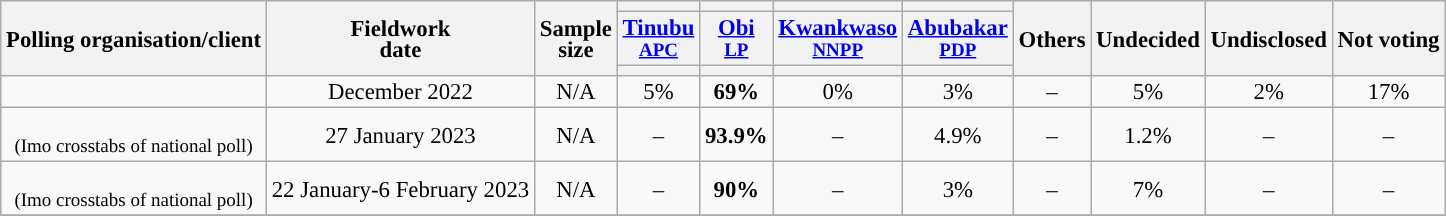<table class="wikitable" style="text-align:center;font-size:95%;line-height:14px;">
<tr>
<th rowspan="3">Polling organisation/client</th>
<th rowspan="3">Fieldwork<br>date</th>
<th rowspan="3">Sample<br>size</th>
<th></th>
<th></th>
<th></th>
<th></th>
<th rowspan="3">Others</th>
<th rowspan="3">Undecided</th>
<th rowspan="3">Undisclosed</th>
<th rowspan="3">Not voting</th>
</tr>
<tr>
<th><a href='#'>Tinubu</a><br><small><a href='#'>APC</a></small></th>
<th><a href='#'>Obi</a><br><small><a href='#'>LP</a></small></th>
<th><a href='#'>Kwankwaso</a><br><small><a href='#'>NNPP</a></small></th>
<th><a href='#'>Abubakar</a><br><small><a href='#'>PDP</a></small></th>
</tr>
<tr>
<th style="background:"></th>
<th style="background:"></th>
<th style="background:"></th>
<th style="background:"></th>
</tr>
<tr>
<td></td>
<td>December 2022</td>
<td>N/A</td>
<td>5%</td>
<td><strong>69%</strong></td>
<td>0%</td>
<td>3%</td>
<td>–</td>
<td>5%</td>
<td>2%</td>
<td>17%</td>
</tr>
<tr>
<td><br><small>(Imo crosstabs of national poll)</small></td>
<td>27 January 2023</td>
<td>N/A</td>
<td>–</td>
<td><strong>93.9%</strong></td>
<td>–</td>
<td>4.9%</td>
<td>–</td>
<td>1.2%</td>
<td>–</td>
<td>–</td>
</tr>
<tr>
<td><br><small>(Imo crosstabs of national poll)</small></td>
<td>22 January-6 February 2023</td>
<td>N/A</td>
<td>–</td>
<td><strong>90%</strong></td>
<td>–</td>
<td>3%</td>
<td>–</td>
<td>7%</td>
<td>–</td>
<td>–</td>
</tr>
<tr>
</tr>
</table>
